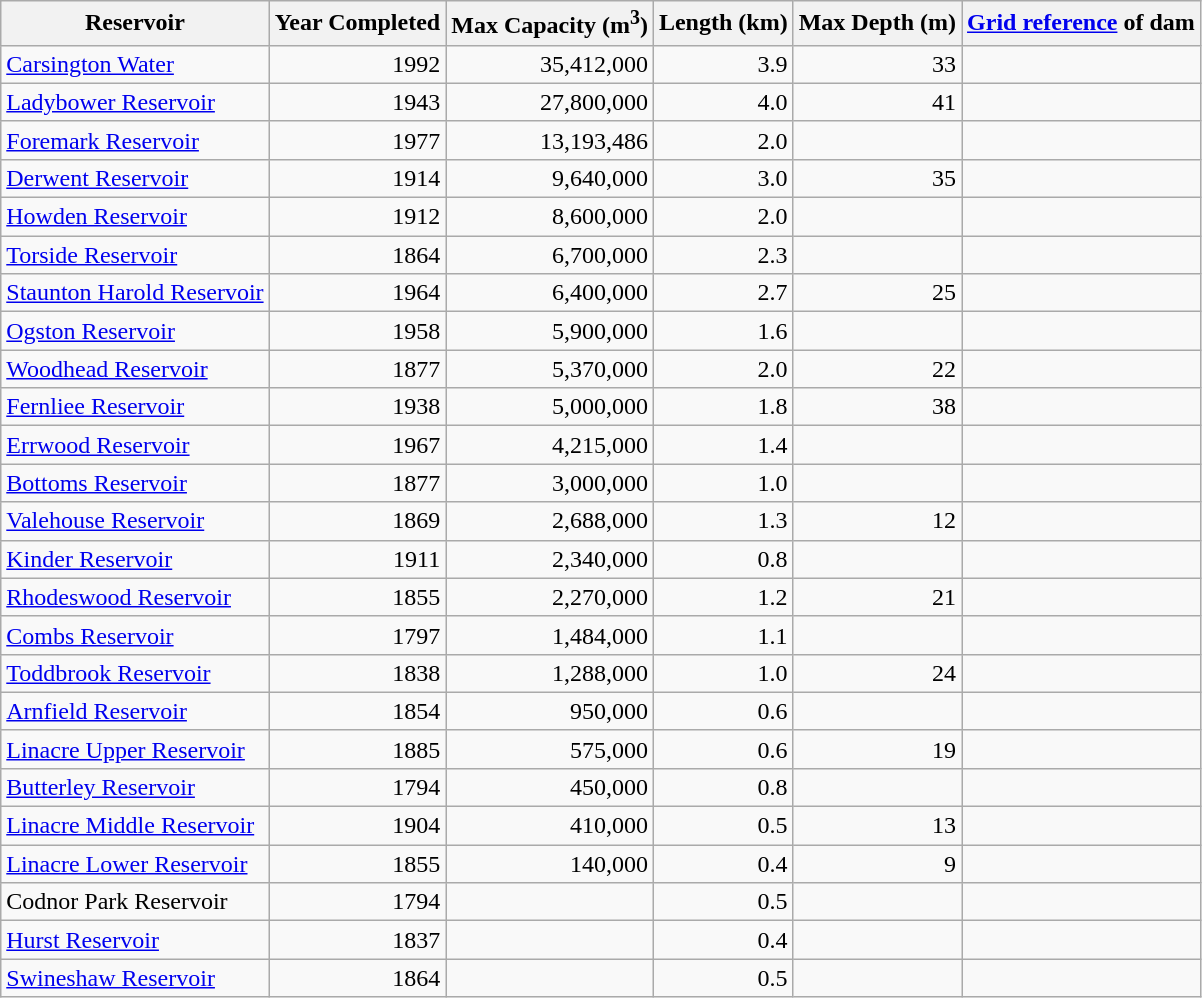<table class="wikitable sortable">
<tr>
<th>Reservoir</th>
<th>Year Completed</th>
<th>Max Capacity (m<sup>3</sup>)</th>
<th>Length (km)</th>
<th>Max Depth (m)</th>
<th><a href='#'>Grid reference</a> of dam</th>
</tr>
<tr>
<td><a href='#'>Carsington Water</a></td>
<td align="right">1992</td>
<td align="right">35,412,000</td>
<td align="right">3.9</td>
<td align="right">33</td>
<td></td>
</tr>
<tr>
<td><a href='#'>Ladybower Reservoir</a></td>
<td align="right">1943</td>
<td align="right">27,800,000</td>
<td align="right">4.0</td>
<td align="right">41</td>
<td></td>
</tr>
<tr>
<td><a href='#'>Foremark Reservoir</a></td>
<td align="right">1977</td>
<td align="right">13,193,486</td>
<td align="right">2.0</td>
<td align="right"></td>
<td></td>
</tr>
<tr>
<td><a href='#'>Derwent Reservoir</a></td>
<td align="right">1914</td>
<td align="right">9,640,000</td>
<td align="right">3.0</td>
<td align="right">35</td>
<td></td>
</tr>
<tr>
<td><a href='#'>Howden Reservoir</a></td>
<td align="right">1912</td>
<td align="right">8,600,000</td>
<td align="right">2.0</td>
<td align="right"></td>
<td></td>
</tr>
<tr>
<td><a href='#'>Torside Reservoir</a></td>
<td align="right">1864</td>
<td align="right">6,700,000</td>
<td align="right">2.3</td>
<td align="right"></td>
<td></td>
</tr>
<tr>
<td><a href='#'>Staunton Harold Reservoir</a></td>
<td align="right">1964</td>
<td align="right">6,400,000</td>
<td align="right">2.7</td>
<td align="right">25</td>
<td></td>
</tr>
<tr>
<td><a href='#'>Ogston Reservoir</a></td>
<td align="right">1958</td>
<td align="right">5,900,000</td>
<td align="right">1.6</td>
<td align="right"></td>
<td></td>
</tr>
<tr>
<td><a href='#'>Woodhead Reservoir</a></td>
<td align="right">1877</td>
<td align="right">5,370,000</td>
<td align="right">2.0</td>
<td align="right">22</td>
<td></td>
</tr>
<tr>
<td><a href='#'>Fernliee Reservoir</a></td>
<td align="right">1938</td>
<td align="right">5,000,000</td>
<td align="right">1.8</td>
<td align="right">38</td>
<td></td>
</tr>
<tr>
<td><a href='#'>Errwood Reservoir</a></td>
<td align="right">1967</td>
<td align="right">4,215,000</td>
<td align="right">1.4</td>
<td align="right"></td>
<td></td>
</tr>
<tr>
<td><a href='#'>Bottoms Reservoir</a></td>
<td align="right">1877</td>
<td align="right">3,000,000</td>
<td align="right">1.0</td>
<td align="right"></td>
<td></td>
</tr>
<tr>
<td><a href='#'>Valehouse Reservoir</a></td>
<td align="right">1869</td>
<td align="right">2,688,000</td>
<td align="right">1.3</td>
<td align="right">12</td>
<td></td>
</tr>
<tr>
<td><a href='#'>Kinder Reservoir</a></td>
<td align="right">1911</td>
<td align="right">2,340,000</td>
<td align="right">0.8</td>
<td align="right"></td>
<td></td>
</tr>
<tr>
<td><a href='#'>Rhodeswood Reservoir</a></td>
<td align="right">1855</td>
<td align="right">2,270,000</td>
<td align="right">1.2</td>
<td align="right">21</td>
<td></td>
</tr>
<tr>
<td><a href='#'>Combs Reservoir</a></td>
<td align="right">1797</td>
<td align="right">1,484,000</td>
<td align="right">1.1</td>
<td align="right"></td>
<td></td>
</tr>
<tr>
<td><a href='#'>Toddbrook Reservoir</a></td>
<td align="right">1838</td>
<td align="right">1,288,000</td>
<td align="right">1.0</td>
<td align="right">24</td>
<td></td>
</tr>
<tr>
<td><a href='#'>Arnfield Reservoir</a></td>
<td align="right">1854</td>
<td align="right">950,000</td>
<td align="right">0.6</td>
<td align="right"></td>
<td></td>
</tr>
<tr>
<td><a href='#'>Linacre Upper Reservoir</a></td>
<td align="right">1885</td>
<td align="right">575,000</td>
<td align="right">0.6</td>
<td align="right">19</td>
<td></td>
</tr>
<tr>
<td><a href='#'>Butterley Reservoir</a></td>
<td align="right">1794</td>
<td align="right">450,000</td>
<td align="right">0.8</td>
<td align="right"></td>
<td></td>
</tr>
<tr>
<td><a href='#'>Linacre Middle Reservoir</a></td>
<td align="right">1904</td>
<td align="right">410,000</td>
<td align="right">0.5</td>
<td align="right">13</td>
<td></td>
</tr>
<tr>
<td><a href='#'>Linacre Lower Reservoir</a></td>
<td align="right">1855</td>
<td align="right">140,000</td>
<td align="right">0.4</td>
<td align="right">9</td>
<td></td>
</tr>
<tr>
<td>Codnor Park Reservoir</td>
<td align="right">1794</td>
<td align="right"></td>
<td align="right">0.5</td>
<td align="right"></td>
<td></td>
</tr>
<tr>
<td><a href='#'>Hurst Reservoir</a></td>
<td align="right">1837</td>
<td align="right"></td>
<td align="right">0.4</td>
<td align="right"></td>
<td></td>
</tr>
<tr>
<td><a href='#'>Swineshaw Reservoir</a></td>
<td align="right">1864</td>
<td align="right"></td>
<td align="right">0.5</td>
<td align="right"></td>
<td></td>
</tr>
</table>
